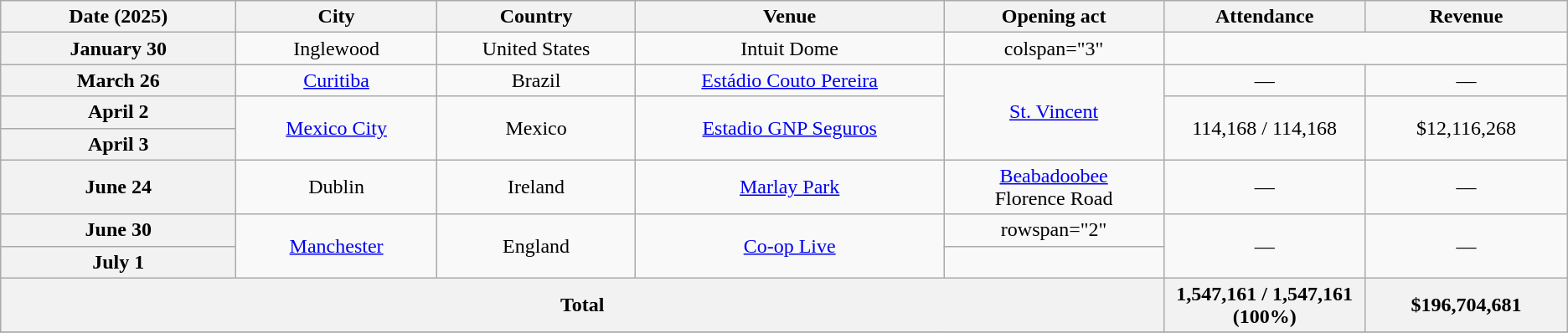<table class="wikitable plainrowheaders" style="text-align:center;">
<tr>
<th scope="col" style="width:12em;">Date (2025)</th>
<th scope="col" style="width:10em;">City</th>
<th scope="col" style="width:10em;">Country</th>
<th scope="col" style="width:16em;">Venue</th>
<th scope="col" style="width:11em;">Opening act</th>
<th scope="col" style="width:10em;">Attendance</th>
<th scope="col" style="width:10em;">Revenue</th>
</tr>
<tr>
<th scope="row" style="text-align:center;">January 30</th>
<td>Inglewood</td>
<td>United States</td>
<td>Intuit Dome</td>
<td>colspan="3" </td>
</tr>
<tr>
<th scope="row" style="text-align:center;">March 26</th>
<td><a href='#'>Curitiba</a></td>
<td>Brazil</td>
<td><a href='#'>Estádio Couto Pereira</a></td>
<td rowspan="3"><a href='#'>St. Vincent</a></td>
<td>—</td>
<td>—</td>
</tr>
<tr>
<th scope="row" style="text-align:center;">April 2</th>
<td rowspan="2"><a href='#'>Mexico City</a></td>
<td rowspan="2">Mexico</td>
<td rowspan="2"><a href='#'>Estadio GNP Seguros</a></td>
<td rowspan="2">114,168 / 114,168</td>
<td rowspan="2">$12,116,268</td>
</tr>
<tr>
<th scope="row" style="text-align:center;">April 3</th>
</tr>
<tr>
<th scope="row" style="text-align:center;">June 24</th>
<td>Dublin</td>
<td>Ireland</td>
<td><a href='#'>Marlay Park</a></td>
<td><a href='#'>Beabadoobee</a><br> Florence Road</td>
<td>—</td>
<td>—</td>
</tr>
<tr>
<th scope="row" style="text-align:center;">June 30</th>
<td rowspan="2"><a href='#'>Manchester</a></td>
<td rowspan="2">England</td>
<td rowspan="2"><a href='#'>Co-op Live</a></td>
<td>rowspan="2" </td>
<td rowspan="2">—</td>
<td rowspan="2">—</td>
</tr>
<tr>
<th scope="row" style="text-align:center;">July 1</th>
</tr>
<tr>
<th colspan="5">Total</th>
<th>1,547,161 / 1,547,161 (100%)</th>
<th>$196,704,681</th>
</tr>
<tr>
</tr>
</table>
